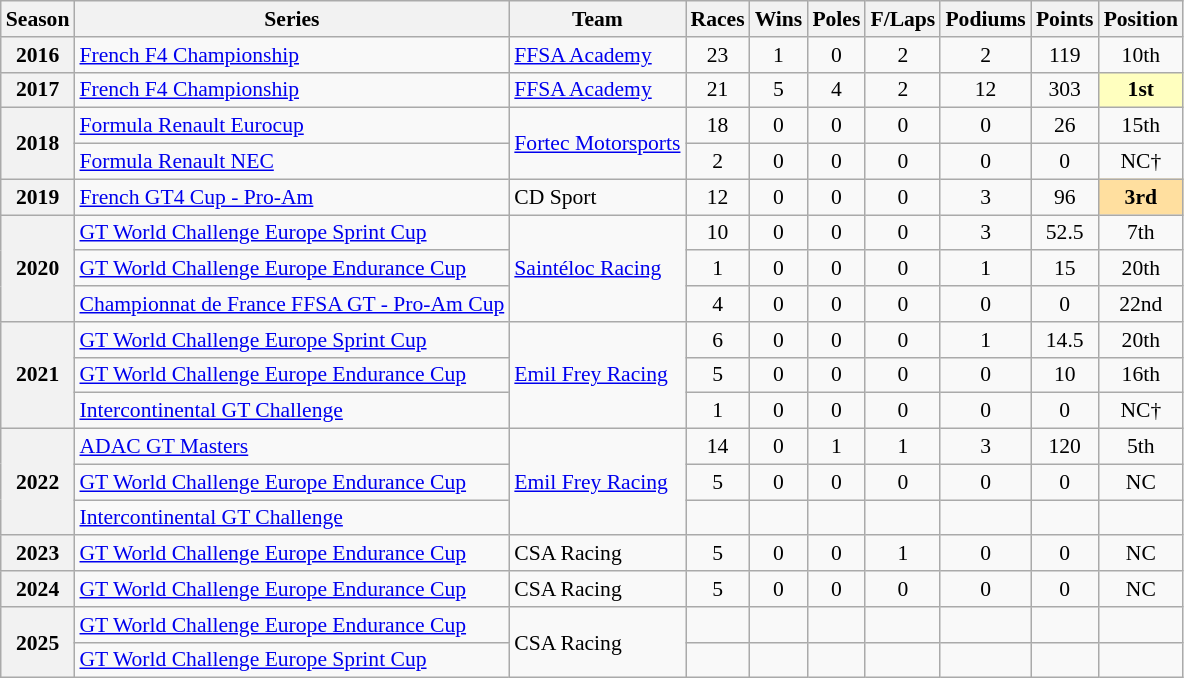<table class="wikitable" style="font-size: 90%; text-align:center">
<tr>
<th>Season</th>
<th>Series</th>
<th>Team</th>
<th>Races</th>
<th>Wins</th>
<th>Poles</th>
<th>F/Laps</th>
<th>Podiums</th>
<th>Points</th>
<th>Position</th>
</tr>
<tr>
<th>2016</th>
<td align=left><a href='#'>French F4 Championship</a></td>
<td align=left><a href='#'>FFSA Academy</a></td>
<td>23</td>
<td>1</td>
<td>0</td>
<td>2</td>
<td>2</td>
<td>119</td>
<td>10th</td>
</tr>
<tr>
<th>2017</th>
<td align=left><a href='#'>French F4 Championship</a></td>
<td align=left><a href='#'>FFSA Academy</a></td>
<td>21</td>
<td>5</td>
<td>4</td>
<td>2</td>
<td>12</td>
<td>303</td>
<td style="background:#FFFFBF"><strong>1st</strong></td>
</tr>
<tr>
<th rowspan=2>2018</th>
<td align=left><a href='#'>Formula Renault Eurocup</a></td>
<td rowspan=2 align=left><a href='#'>Fortec Motorsports</a></td>
<td>18</td>
<td>0</td>
<td>0</td>
<td>0</td>
<td>0</td>
<td>26</td>
<td>15th</td>
</tr>
<tr>
<td align=left><a href='#'>Formula Renault NEC</a></td>
<td>2</td>
<td>0</td>
<td>0</td>
<td>0</td>
<td>0</td>
<td>0</td>
<td>NC†</td>
</tr>
<tr>
<th>2019</th>
<td align=left><a href='#'>French GT4 Cup - Pro-Am</a></td>
<td align=left>CD Sport</td>
<td>12</td>
<td>0</td>
<td>0</td>
<td>0</td>
<td>3</td>
<td>96</td>
<td style="background:#FFDF9F"><strong>3rd</strong></td>
</tr>
<tr>
<th rowspan=3>2020</th>
<td align=left><a href='#'>GT World Challenge Europe Sprint Cup</a></td>
<td rowspan=3 align=left><a href='#'>Saintéloc Racing</a></td>
<td>10</td>
<td>0</td>
<td>0</td>
<td>0</td>
<td>3</td>
<td>52.5</td>
<td>7th</td>
</tr>
<tr>
<td align=left><a href='#'>GT World Challenge Europe Endurance Cup</a></td>
<td>1</td>
<td>0</td>
<td>0</td>
<td>0</td>
<td>1</td>
<td>15</td>
<td>20th</td>
</tr>
<tr>
<td align=left><a href='#'>Championnat de France FFSA GT - Pro-Am Cup</a></td>
<td>4</td>
<td>0</td>
<td>0</td>
<td>0</td>
<td>0</td>
<td>0</td>
<td>22nd</td>
</tr>
<tr>
<th rowspan=3>2021</th>
<td align=left><a href='#'>GT World Challenge Europe Sprint Cup</a></td>
<td rowspan=3 align=left><a href='#'>Emil Frey Racing</a></td>
<td>6</td>
<td>0</td>
<td>0</td>
<td>0</td>
<td>1</td>
<td>14.5</td>
<td>20th</td>
</tr>
<tr>
<td align=left><a href='#'>GT World Challenge Europe Endurance Cup</a></td>
<td>5</td>
<td>0</td>
<td>0</td>
<td>0</td>
<td>0</td>
<td>10</td>
<td>16th</td>
</tr>
<tr>
<td align=left><a href='#'>Intercontinental GT Challenge</a></td>
<td>1</td>
<td>0</td>
<td>0</td>
<td>0</td>
<td>0</td>
<td>0</td>
<td>NC†</td>
</tr>
<tr>
<th rowspan="3">2022</th>
<td align=left><a href='#'>ADAC GT Masters</a></td>
<td rowspan="3" align="left"><a href='#'>Emil Frey Racing</a></td>
<td>14</td>
<td>0</td>
<td>1</td>
<td>1</td>
<td>3</td>
<td>120</td>
<td>5th</td>
</tr>
<tr>
<td align=left><a href='#'>GT World Challenge Europe Endurance Cup</a></td>
<td>5</td>
<td>0</td>
<td>0</td>
<td>0</td>
<td>0</td>
<td>0</td>
<td>NC</td>
</tr>
<tr>
<td align=left><a href='#'>Intercontinental GT Challenge</a></td>
<td></td>
<td></td>
<td></td>
<td></td>
<td></td>
<td></td>
<td></td>
</tr>
<tr>
<th>2023</th>
<td align=left><a href='#'>GT World Challenge Europe Endurance Cup</a></td>
<td align=left>CSA Racing</td>
<td>5</td>
<td>0</td>
<td>0</td>
<td>1</td>
<td>0</td>
<td>0</td>
<td>NC</td>
</tr>
<tr>
<th>2024</th>
<td align=left><a href='#'>GT World Challenge Europe Endurance Cup</a></td>
<td align=left>CSA Racing</td>
<td>5</td>
<td>0</td>
<td>0</td>
<td>0</td>
<td>0</td>
<td>0</td>
<td>NC</td>
</tr>
<tr>
<th rowspan="2">2025</th>
<td align=left><a href='#'>GT World Challenge Europe Endurance Cup</a></td>
<td rowspan="2" align="left">CSA Racing</td>
<td></td>
<td></td>
<td></td>
<td></td>
<td></td>
<td></td>
<td></td>
</tr>
<tr>
<td align=left><a href='#'>GT World Challenge Europe Sprint Cup</a></td>
<td></td>
<td></td>
<td></td>
<td></td>
<td></td>
<td></td>
<td></td>
</tr>
</table>
